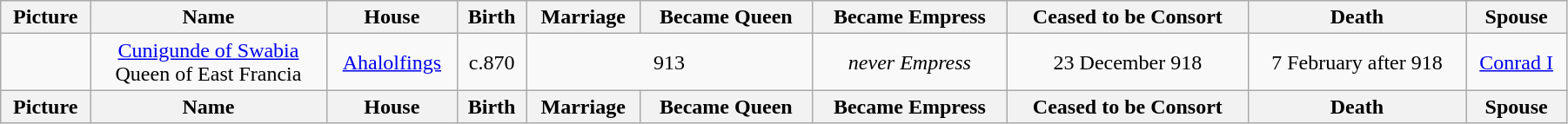<table width=95% class="wikitable">
<tr>
<th>Picture</th>
<th>Name</th>
<th>House</th>
<th>Birth</th>
<th>Marriage</th>
<th>Became Queen</th>
<th>Became Empress</th>
<th>Ceased to be Consort</th>
<th>Death</th>
<th>Spouse</th>
</tr>
<tr>
<td align=center></td>
<td align=center><a href='#'>Cunigunde of Swabia</a><br>Queen of East Francia</td>
<td align="center"><a href='#'>Ahalolfings</a></td>
<td align="center">c.870</td>
<td align="center" colspan="2">913</td>
<td align="center"><em>never Empress</em></td>
<td align="center">23 December 918</td>
<td align="center">7 February after 918</td>
<td align="center"><a href='#'>Conrad I</a></td>
</tr>
<tr>
<th>Picture</th>
<th>Name</th>
<th>House</th>
<th>Birth</th>
<th>Marriage</th>
<th>Became Queen</th>
<th>Became Empress</th>
<th>Ceased to be Consort</th>
<th>Death</th>
<th>Spouse</th>
</tr>
</table>
